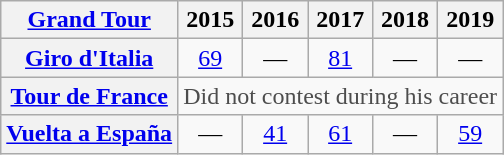<table class="wikitable plainrowheaders">
<tr>
<th scope="col"><a href='#'>Grand Tour</a></th>
<th scope="col">2015</th>
<th scope="col">2016</th>
<th scope="col">2017</th>
<th scope="col">2018</th>
<th scope="col">2019</th>
</tr>
<tr style="text-align:center;">
<th scope="row"> <a href='#'>Giro d'Italia</a></th>
<td><a href='#'>69</a></td>
<td>—</td>
<td><a href='#'>81</a></td>
<td>—</td>
<td>—</td>
</tr>
<tr style="text-align:center;">
<th scope="row"> <a href='#'>Tour de France</a></th>
<td style="color:#4d4d4d;" colspan=5>Did not contest during his career</td>
</tr>
<tr style="text-align:center;">
<th scope="row"> <a href='#'>Vuelta a España</a></th>
<td>—</td>
<td><a href='#'>41</a></td>
<td><a href='#'>61</a></td>
<td>—</td>
<td><a href='#'>59</a></td>
</tr>
</table>
